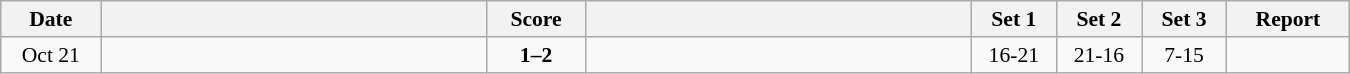<table class="wikitable" style="text-align: center; font-size:90% ">
<tr>
<th width="60">Date</th>
<th align="right" width="250"></th>
<th width="60">Score</th>
<th align="left" width="250"></th>
<th width="50">Set 1</th>
<th width="50">Set 2</th>
<th width="50">Set 3</th>
<th width="75">Report</th>
</tr>
<tr>
<td>Oct 21</td>
<td align=left></td>
<td align=center><strong>1–2</strong></td>
<td align=left><strong></strong></td>
<td>16-21</td>
<td>21-16</td>
<td>7-15</td>
<td></td>
</tr>
</table>
